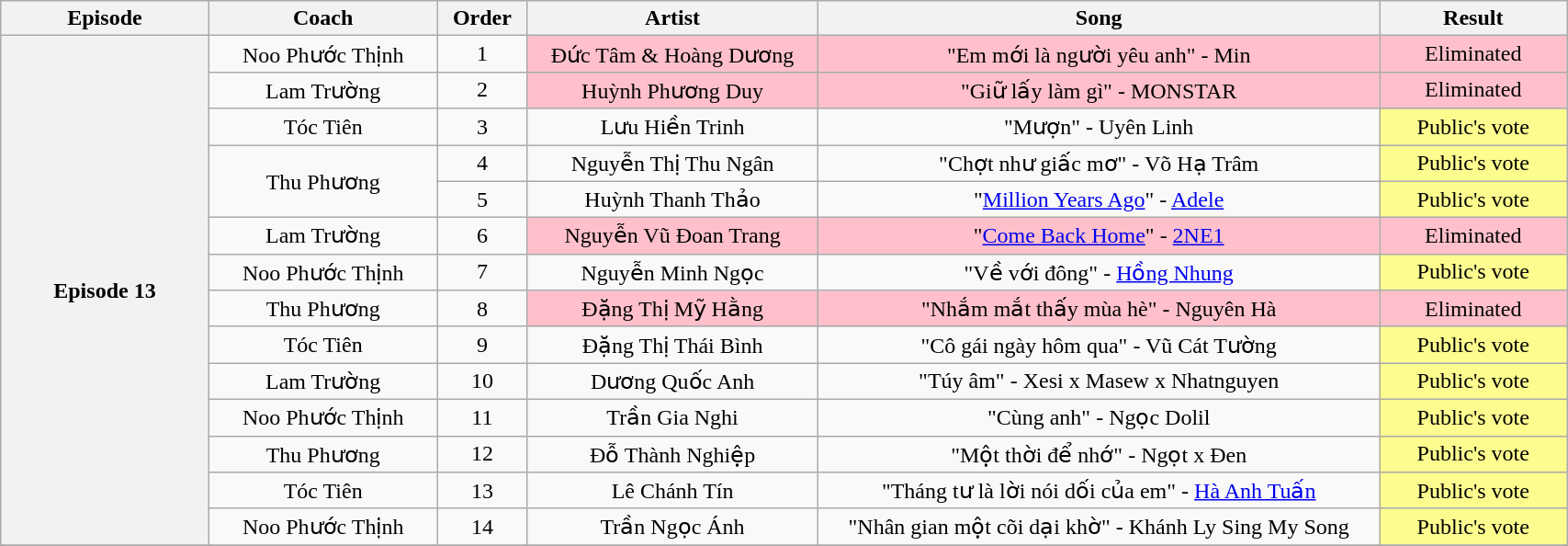<table class="wikitable" style="text-align:center; width:90%;">
<tr>
<th style="width:10%;">Episode</th>
<th style="width:11%;">Coach</th>
<th style="width:04%;">Order</th>
<th style="width:14%;">Artist</th>
<th style="width:27%;">Song</th>
<th style="width:09%;">Result</th>
</tr>
<tr>
<th rowspan="14" scope="row">Episode 13<br><small></small></th>
<td>Noo Phước Thịnh</td>
<td>1</td>
<td style="background:pink;">Đức Tâm & Hoàng Dương</td>
<td style="background:pink;">"Em mới là người yêu anh" - Min</td>
<td style="background:pink;">Eliminated</td>
</tr>
<tr>
<td>Lam Trường</td>
<td>2</td>
<td style="background:pink;">Huỳnh Phương Duy</td>
<td style="background:pink;">"Giữ lấy làm gì" - MONSTAR</td>
<td style="background:pink;">Eliminated</td>
</tr>
<tr>
<td>Tóc Tiên</td>
<td>3</td>
<td>Lưu Hiền Trinh</td>
<td>"Mượn" - Uyên Linh</td>
<td style="background:#fdfc8f;">Public's vote</td>
</tr>
<tr>
<td rowspan="2">Thu Phương</td>
<td>4</td>
<td>Nguyễn Thị Thu Ngân</td>
<td>"Chợt như giấc mơ" - Võ Hạ Trâm</td>
<td style="background:#fdfc8f;">Public's vote</td>
</tr>
<tr>
<td>5</td>
<td>Huỳnh Thanh Thảo</td>
<td>"<a href='#'>Million Years Ago</a>" - <a href='#'>Adele</a></td>
<td style="background:#fdfc8f;">Public's vote</td>
</tr>
<tr>
<td>Lam Trường</td>
<td>6</td>
<td style="background:pink;">Nguyễn Vũ Đoan Trang</td>
<td style="background:pink;">"<a href='#'>Come Back Home</a>" - <a href='#'>2NE1</a></td>
<td style="background:pink;">Eliminated</td>
</tr>
<tr>
<td>Noo Phước Thịnh</td>
<td>7</td>
<td>Nguyễn Minh Ngọc</td>
<td>"Về với đông" - <a href='#'>Hồng Nhung</a></td>
<td style="background:#fdfc8f;">Public's vote</td>
</tr>
<tr>
<td>Thu Phương</td>
<td>8</td>
<td style="background:pink;">Đặng Thị Mỹ Hằng</td>
<td style="background:pink;">"Nhắm mắt thấy mùa hè" - Nguyên Hà</td>
<td style="background:pink;">Eliminated</td>
</tr>
<tr>
<td>Tóc Tiên</td>
<td>9</td>
<td>Đặng Thị Thái Bình</td>
<td>"Cô gái ngày hôm qua" - Vũ Cát Tường</td>
<td style="background:#fdfc8f;">Public's vote</td>
</tr>
<tr>
<td>Lam Trường</td>
<td>10</td>
<td>Dương Quốc Anh</td>
<td>"Túy âm" - Xesi x Masew x Nhatnguyen</td>
<td style="background:#fdfc8f;">Public's vote</td>
</tr>
<tr>
<td>Noo Phước Thịnh</td>
<td>11</td>
<td>Trần Gia Nghi</td>
<td>"Cùng anh" - Ngọc Dolil</td>
<td style="background:#fdfc8f;">Public's vote</td>
</tr>
<tr>
<td>Thu Phương</td>
<td>12</td>
<td>Đỗ Thành Nghiệp</td>
<td>"Một thời để nhớ" - Ngọt x Đen</td>
<td style="background:#fdfc8f;">Public's vote</td>
</tr>
<tr>
<td>Tóc Tiên</td>
<td>13</td>
<td>Lê Chánh Tín</td>
<td>"Tháng tư là lời nói dối của em" - <a href='#'>Hà Anh Tuấn</a></td>
<td style="background:#fdfc8f;">Public's vote</td>
</tr>
<tr>
<td>Noo Phước Thịnh</td>
<td>14</td>
<td>Trần Ngọc Ánh</td>
<td>"Nhân gian một cõi dại khờ" - Khánh Ly Sing My Song</td>
<td style="background:#fdfc8f;">Public's vote</td>
</tr>
<tr>
</tr>
</table>
